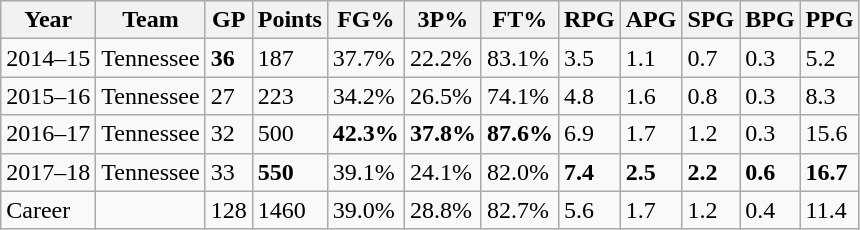<table class="wikitable">
<tr>
<th>Year</th>
<th>Team</th>
<th>GP</th>
<th>Points</th>
<th>FG%</th>
<th>3P%</th>
<th>FT%</th>
<th>RPG</th>
<th>APG</th>
<th>SPG</th>
<th>BPG</th>
<th>PPG</th>
</tr>
<tr>
<td>2014–15</td>
<td>Tennessee</td>
<td><strong>36</strong></td>
<td>187</td>
<td>37.7%</td>
<td>22.2%</td>
<td>83.1%</td>
<td>3.5</td>
<td>1.1</td>
<td>0.7</td>
<td>0.3</td>
<td>5.2</td>
</tr>
<tr>
<td>2015–16</td>
<td>Tennessee</td>
<td>27</td>
<td>223</td>
<td>34.2%</td>
<td>26.5%</td>
<td>74.1%</td>
<td>4.8</td>
<td>1.6</td>
<td>0.8</td>
<td>0.3</td>
<td>8.3</td>
</tr>
<tr>
<td>2016–17</td>
<td>Tennessee</td>
<td>32</td>
<td>500</td>
<td><strong>42.3%</strong></td>
<td><strong>37.8%</strong></td>
<td><strong>87.6%</strong></td>
<td>6.9</td>
<td>1.7</td>
<td>1.2</td>
<td>0.3</td>
<td>15.6</td>
</tr>
<tr>
<td>2017–18</td>
<td>Tennessee</td>
<td>33</td>
<td><strong>550</strong></td>
<td>39.1%</td>
<td>24.1%</td>
<td>82.0%</td>
<td><strong>7.4</strong></td>
<td><strong>2.5</strong></td>
<td><strong>2.2</strong></td>
<td><strong>0.6</strong></td>
<td><strong>16.7</strong></td>
</tr>
<tr>
<td>Career</td>
<td></td>
<td>128</td>
<td>1460</td>
<td>39.0%</td>
<td>28.8%</td>
<td>82.7%</td>
<td>5.6</td>
<td>1.7</td>
<td>1.2</td>
<td>0.4</td>
<td>11.4</td>
</tr>
</table>
